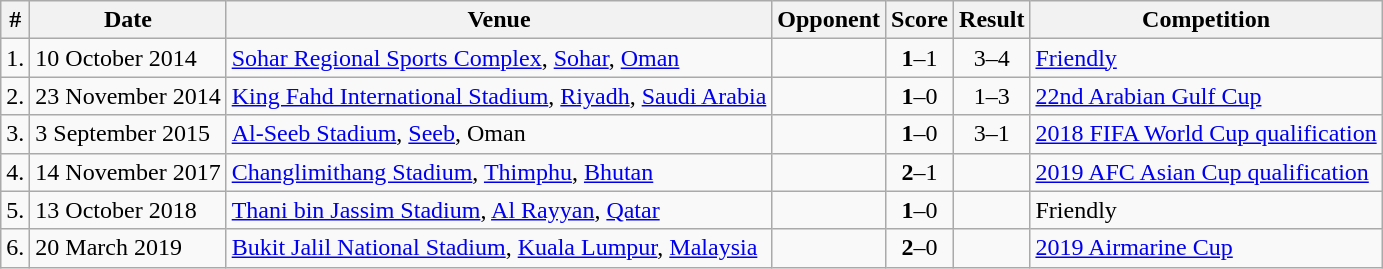<table class="wikitable">
<tr>
<th>#</th>
<th>Date</th>
<th>Venue</th>
<th>Opponent</th>
<th>Score</th>
<th>Result</th>
<th>Competition</th>
</tr>
<tr>
<td>1.</td>
<td>10 October 2014</td>
<td><a href='#'>Sohar Regional Sports Complex</a>, <a href='#'>Sohar</a>, <a href='#'>Oman</a></td>
<td></td>
<td align=center><strong>1</strong>–1</td>
<td align=center>3–4</td>
<td><a href='#'>Friendly</a></td>
</tr>
<tr>
<td>2.</td>
<td>23 November 2014</td>
<td><a href='#'>King Fahd International Stadium</a>, <a href='#'>Riyadh</a>, <a href='#'>Saudi Arabia</a></td>
<td></td>
<td align=center><strong>1</strong>–0</td>
<td align=center>1–3</td>
<td><a href='#'>22nd Arabian Gulf Cup</a></td>
</tr>
<tr>
<td>3.</td>
<td>3 September 2015</td>
<td><a href='#'>Al-Seeb Stadium</a>, <a href='#'>Seeb</a>, Oman</td>
<td></td>
<td align=center><strong>1</strong>–0</td>
<td align=center>3–1</td>
<td><a href='#'>2018 FIFA World Cup qualification</a></td>
</tr>
<tr>
<td>4.</td>
<td>14 November 2017</td>
<td><a href='#'>Changlimithang Stadium</a>, <a href='#'>Thimphu</a>, <a href='#'>Bhutan</a></td>
<td></td>
<td align=center><strong>2</strong>–1</td>
<td></td>
<td><a href='#'>2019 AFC Asian Cup qualification</a></td>
</tr>
<tr>
<td>5.</td>
<td>13 October 2018</td>
<td><a href='#'>Thani bin Jassim Stadium</a>, <a href='#'>Al Rayyan</a>, <a href='#'>Qatar</a></td>
<td></td>
<td align=center><strong>1</strong>–0</td>
<td></td>
<td>Friendly</td>
</tr>
<tr>
<td>6.</td>
<td>20 March 2019</td>
<td><a href='#'>Bukit Jalil National Stadium</a>, <a href='#'>Kuala Lumpur</a>, <a href='#'>Malaysia</a></td>
<td></td>
<td align=center><strong>2</strong>–0</td>
<td></td>
<td><a href='#'>2019 Airmarine Cup</a></td>
</tr>
</table>
